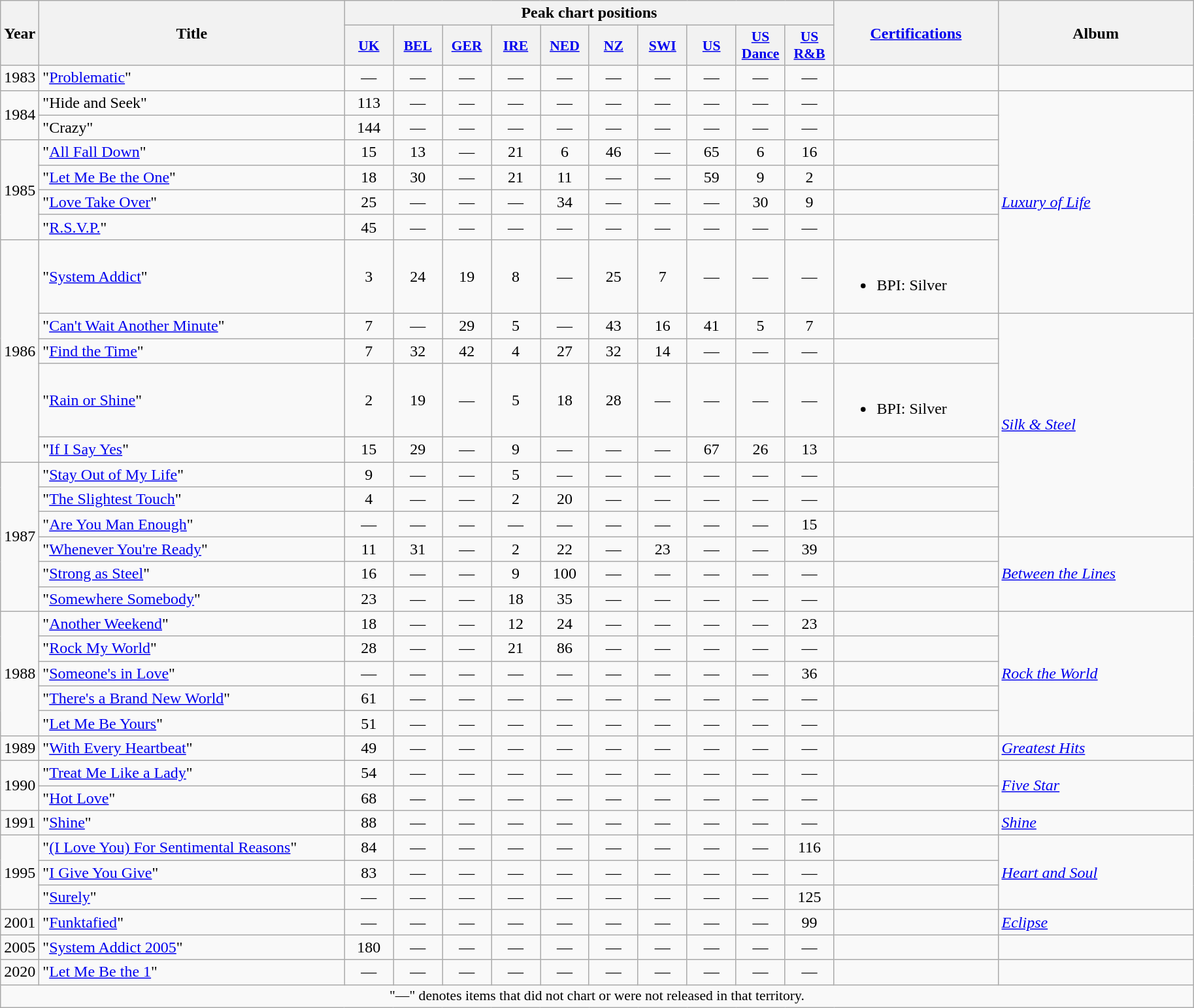<table class="wikitable">
<tr>
<th rowspan="2" style="width:2em;">Year</th>
<th rowspan="2" style="width:19em;">Title</th>
<th colspan="10">Peak chart positions</th>
<th rowspan="2" style="width:10em;"><a href='#'>Certifications</a></th>
<th rowspan="2" style="width:12em;">Album</th>
</tr>
<tr>
<th style="width:3em;font-size:90%;"><a href='#'>UK</a><br></th>
<th style="width:3em;font-size:90%;"><a href='#'>BEL</a><br></th>
<th style="width:3em;font-size:90%;"><a href='#'>GER</a><br></th>
<th style="width:3em;font-size:90%;"><a href='#'>IRE</a><br></th>
<th style="width:3em;font-size:90%;"><a href='#'>NED</a><br></th>
<th style="width:3em;font-size:90%;"><a href='#'>NZ</a><br></th>
<th style="width:3em;font-size:90%;"><a href='#'>SWI</a><br></th>
<th style="width:3em;font-size:90%;"><a href='#'>US</a><br></th>
<th style="width:3em;font-size:90%;"><a href='#'>US<br>Dance</a><br></th>
<th style="width:3em;font-size:90%;"><a href='#'>US<br>R&B</a><br></th>
</tr>
<tr>
<td>1983</td>
<td>"<a href='#'>Problematic</a>"</td>
<td align="center">—</td>
<td align="center">—</td>
<td align="center">—</td>
<td align="center">—</td>
<td align="center">—</td>
<td align="center">—</td>
<td align="center">—</td>
<td align="center">—</td>
<td align="center">—</td>
<td align="center">—</td>
<td></td>
<td></td>
</tr>
<tr>
<td rowspan="2">1984</td>
<td>"Hide and Seek"</td>
<td align="center">113</td>
<td align="center">—</td>
<td align="center">—</td>
<td align="center">—</td>
<td align="center">—</td>
<td align="center">—</td>
<td align="center">—</td>
<td align="center">—</td>
<td align="center">—</td>
<td align="center">—</td>
<td></td>
<td align="left" rowspan="7"><em><a href='#'>Luxury of Life</a></em></td>
</tr>
<tr>
<td>"Crazy"</td>
<td align="center">144</td>
<td align="center">—</td>
<td align="center">—</td>
<td align="center">—</td>
<td align="center">—</td>
<td align="center">—</td>
<td align="center">—</td>
<td align="center">—</td>
<td align="center">—</td>
<td align="center">—</td>
<td></td>
</tr>
<tr>
<td rowspan="4">1985</td>
<td>"<a href='#'>All Fall Down</a>"</td>
<td align="center">15</td>
<td align="center">13</td>
<td align="center">—</td>
<td align="center">21</td>
<td align="center">6</td>
<td align="center">46</td>
<td align="center">—</td>
<td align="center">65</td>
<td align="center">6</td>
<td align="center">16</td>
<td></td>
</tr>
<tr>
<td>"<a href='#'>Let Me Be the One</a>"</td>
<td align="center">18</td>
<td align="center">30</td>
<td align="center">—</td>
<td align="center">21</td>
<td align="center">11</td>
<td align="center">—</td>
<td align="center">—</td>
<td align="center">59</td>
<td align="center">9</td>
<td align="center">2</td>
<td></td>
</tr>
<tr>
<td>"<a href='#'>Love Take Over</a>"</td>
<td align="center">25</td>
<td align="center">—</td>
<td align="center">—</td>
<td align="center">—</td>
<td align="center">34</td>
<td align="center">—</td>
<td align="center">—</td>
<td align="center">—</td>
<td align="center">30</td>
<td align="center">9</td>
<td></td>
</tr>
<tr>
<td>"<a href='#'>R.S.V.P.</a>"</td>
<td align="center">45</td>
<td align="center">—</td>
<td align="center">—</td>
<td align="center">—</td>
<td align="center">—</td>
<td align="center">—</td>
<td align="center">—</td>
<td align="center">—</td>
<td align="center">—</td>
<td align="center">—</td>
<td></td>
</tr>
<tr>
<td rowspan="5">1986</td>
<td>"<a href='#'>System Addict</a>"</td>
<td align="center">3</td>
<td align="center">24</td>
<td align="center">19</td>
<td align="center">8</td>
<td align="center">—</td>
<td align="center">25</td>
<td align="center">7</td>
<td align="center">—</td>
<td align="center">—</td>
<td align="center">—</td>
<td><br><ul><li>BPI: Silver</li></ul></td>
</tr>
<tr>
<td>"<a href='#'>Can't Wait Another Minute</a>"</td>
<td align="center">7</td>
<td align="center">—</td>
<td align="center">29</td>
<td align="center">5</td>
<td align="center">—</td>
<td align="center">43</td>
<td align="center">16</td>
<td align="center">41</td>
<td align="center">5</td>
<td align="center">7</td>
<td></td>
<td align="left" rowspan="7"><em><a href='#'>Silk & Steel</a></em></td>
</tr>
<tr>
<td>"<a href='#'>Find the Time</a>"</td>
<td align="center">7</td>
<td align="center">32</td>
<td align="center">42</td>
<td align="center">4</td>
<td align="center">27</td>
<td align="center">32</td>
<td align="center">14</td>
<td align="center">—</td>
<td align="center">—</td>
<td align="center">—</td>
<td></td>
</tr>
<tr>
<td>"<a href='#'>Rain or Shine</a>"</td>
<td align="center">2</td>
<td align="center">19</td>
<td align="center">—</td>
<td align="center">5</td>
<td align="center">18</td>
<td align="center">28</td>
<td align="center">—</td>
<td align="center">—</td>
<td align="center">—</td>
<td align="center">—</td>
<td><br><ul><li>BPI: Silver</li></ul></td>
</tr>
<tr>
<td>"<a href='#'>If I Say Yes</a>"</td>
<td align="center">15</td>
<td align="center">29</td>
<td align="center">—</td>
<td align="center">9</td>
<td align="center">—</td>
<td align="center">—</td>
<td align="center">—</td>
<td align="center">67</td>
<td align="center">26</td>
<td align="center">13</td>
<td></td>
</tr>
<tr>
<td rowspan="6">1987</td>
<td>"<a href='#'>Stay Out of My Life</a>"</td>
<td align="center">9</td>
<td align="center">—</td>
<td align="center">—</td>
<td align="center">5</td>
<td align="center">—</td>
<td align="center">—</td>
<td align="center">—</td>
<td align="center">—</td>
<td align="center">—</td>
<td align="center">—</td>
<td></td>
</tr>
<tr>
<td>"<a href='#'>The Slightest Touch</a>"</td>
<td align="center">4</td>
<td align="center">—</td>
<td align="center">—</td>
<td align="center">2</td>
<td align="center">20</td>
<td align="center">—</td>
<td align="center">—</td>
<td align="center">—</td>
<td align="center">—</td>
<td align="center">—</td>
<td></td>
</tr>
<tr>
<td>"<a href='#'>Are You Man Enough</a>"</td>
<td align="center">—</td>
<td align="center">—</td>
<td align="center">—</td>
<td align="center">—</td>
<td align="center">—</td>
<td align="center">—</td>
<td align="center">—</td>
<td align="center">—</td>
<td align="center">—</td>
<td align="center">15</td>
<td></td>
</tr>
<tr>
<td>"<a href='#'>Whenever You're Ready</a>"</td>
<td align="center">11</td>
<td align="center">31</td>
<td align="center">—</td>
<td align="center">2</td>
<td align="center">22</td>
<td align="center">—</td>
<td align="center">23</td>
<td align="center">—</td>
<td align="center">—</td>
<td align="center">39</td>
<td></td>
<td align="left" rowspan="3"><em><a href='#'>Between the Lines</a></em></td>
</tr>
<tr>
<td>"<a href='#'>Strong as Steel</a>"</td>
<td align="center">16</td>
<td align="center">—</td>
<td align="center">—</td>
<td align="center">9</td>
<td align="center">100</td>
<td align="center">—</td>
<td align="center">—</td>
<td align="center">—</td>
<td align="center">—</td>
<td align="center">—</td>
<td></td>
</tr>
<tr>
<td>"<a href='#'>Somewhere Somebody</a>"</td>
<td align="center">23</td>
<td align="center">—</td>
<td align="center">—</td>
<td align="center">18</td>
<td align="center">35</td>
<td align="center">—</td>
<td align="center">—</td>
<td align="center">—</td>
<td align="center">—</td>
<td align="center">—</td>
<td></td>
</tr>
<tr>
<td rowspan="5">1988</td>
<td>"<a href='#'>Another Weekend</a>"</td>
<td align="center">18</td>
<td align="center">—</td>
<td align="center">—</td>
<td align="center">12</td>
<td align="center">24</td>
<td align="center">—</td>
<td align="center">—</td>
<td align="center">—</td>
<td align="center">—</td>
<td align="center">23</td>
<td></td>
<td align="left" rowspan="5"><em><a href='#'>Rock the World</a></em></td>
</tr>
<tr>
<td>"<a href='#'>Rock My World</a>"</td>
<td align="center">28</td>
<td align="center">—</td>
<td align="center">—</td>
<td align="center">21</td>
<td align="center">86</td>
<td align="center">—</td>
<td align="center">—</td>
<td align="center">—</td>
<td align="center">—</td>
<td align="center">—</td>
<td></td>
</tr>
<tr>
<td>"<a href='#'>Someone's in Love</a>"</td>
<td align="center">—</td>
<td align="center">—</td>
<td align="center">—</td>
<td align="center">—</td>
<td align="center">—</td>
<td align="center">—</td>
<td align="center">—</td>
<td align="center">—</td>
<td align="center">—</td>
<td align="center">36</td>
<td></td>
</tr>
<tr>
<td>"<a href='#'>There's a Brand New World</a>"</td>
<td align="center">61</td>
<td align="center">—</td>
<td align="center">—</td>
<td align="center">—</td>
<td align="center">—</td>
<td align="center">—</td>
<td align="center">—</td>
<td align="center">—</td>
<td align="center">—</td>
<td align="center">—</td>
<td></td>
</tr>
<tr>
<td>"<a href='#'>Let Me Be Yours</a>"</td>
<td align="center">51</td>
<td align="center">—</td>
<td align="center">—</td>
<td align="center">—</td>
<td align="center">—</td>
<td align="center">—</td>
<td align="center">—</td>
<td align="center">—</td>
<td align="center">—</td>
<td align="center">—</td>
<td></td>
</tr>
<tr>
<td>1989</td>
<td>"<a href='#'>With Every Heartbeat</a>"</td>
<td align="center">49</td>
<td align="center">—</td>
<td align="center">—</td>
<td align="center">—</td>
<td align="center">—</td>
<td align="center">—</td>
<td align="center">—</td>
<td align="center">—</td>
<td align="center">—</td>
<td align="center">—</td>
<td></td>
<td align="left"><em><a href='#'>Greatest Hits</a></em></td>
</tr>
<tr>
<td rowspan="2">1990</td>
<td>"<a href='#'>Treat Me Like a Lady</a>"</td>
<td align="center">54</td>
<td align="center">—</td>
<td align="center">—</td>
<td align="center">—</td>
<td align="center">—</td>
<td align="center">—</td>
<td align="center">—</td>
<td align="center">—</td>
<td align="center">—</td>
<td align="center">—</td>
<td></td>
<td align="left" rowspan="2"><em><a href='#'>Five Star</a></em></td>
</tr>
<tr>
<td>"<a href='#'>Hot Love</a>"</td>
<td align="center">68</td>
<td align="center">—</td>
<td align="center">—</td>
<td align="center">—</td>
<td align="center">—</td>
<td align="center">—</td>
<td align="center">—</td>
<td align="center">—</td>
<td align="center">—</td>
<td align="center">—</td>
<td></td>
</tr>
<tr>
<td>1991</td>
<td>"<a href='#'>Shine</a>"</td>
<td align="center">88</td>
<td align="center">—</td>
<td align="center">—</td>
<td align="center">—</td>
<td align="center">—</td>
<td align="center">—</td>
<td align="center">—</td>
<td align="center">—</td>
<td align="center">—</td>
<td align="center">—</td>
<td></td>
<td align="left"><em><a href='#'>Shine</a></em></td>
</tr>
<tr>
<td rowspan="3">1995</td>
<td>"<a href='#'>(I Love You) For Sentimental Reasons</a>"</td>
<td align="center">84</td>
<td align="center">—</td>
<td align="center">—</td>
<td align="center">—</td>
<td align="center">—</td>
<td align="center">—</td>
<td align="center">—</td>
<td align="center">—</td>
<td align="center">—</td>
<td align="center">116</td>
<td></td>
<td align="left" rowspan="3"><em><a href='#'>Heart and Soul</a></em></td>
</tr>
<tr>
<td>"<a href='#'>I Give You Give</a>"</td>
<td align="center">83</td>
<td align="center">—</td>
<td align="center">—</td>
<td align="center">—</td>
<td align="center">—</td>
<td align="center">—</td>
<td align="center">—</td>
<td align="center">—</td>
<td align="center">—</td>
<td align="center">—</td>
<td></td>
</tr>
<tr>
<td>"<a href='#'>Surely</a>"</td>
<td align="center">—</td>
<td align="center">—</td>
<td align="center">—</td>
<td align="center">—</td>
<td align="center">—</td>
<td align="center">—</td>
<td align="center">—</td>
<td align="center">—</td>
<td align="center">—</td>
<td align="center">125</td>
<td></td>
</tr>
<tr>
<td>2001</td>
<td>"<a href='#'>Funktafied</a>"</td>
<td align="center">—</td>
<td align="center">—</td>
<td align="center">—</td>
<td align="center">—</td>
<td align="center">—</td>
<td align="center">—</td>
<td align="center">—</td>
<td align="center">—</td>
<td align="center">—</td>
<td align="center">99</td>
<td></td>
<td align="left"><em><a href='#'>Eclipse</a></em></td>
</tr>
<tr>
<td>2005</td>
<td>"<a href='#'>System Addict 2005</a>"</td>
<td align="center">180</td>
<td align="center">—</td>
<td align="center">—</td>
<td align="center">—</td>
<td align="center">—</td>
<td align="center">—</td>
<td align="center">—</td>
<td align="center">—</td>
<td align="center">—</td>
<td align="center">—</td>
<td></td>
<td></td>
</tr>
<tr>
<td>2020</td>
<td>"<a href='#'>Let Me Be the 1</a>"<br></td>
<td align="center">—</td>
<td align="center">—</td>
<td align="center">—</td>
<td align="center">—</td>
<td align="center">—</td>
<td align="center">—</td>
<td align="center">—</td>
<td align="center">—</td>
<td align="center">—</td>
<td align="center">—</td>
<td></td>
<td></td>
</tr>
<tr>
<td align="center" colspan="15" style="font-size:90%">"—" denotes items that did not chart or were not released in that territory.</td>
</tr>
</table>
